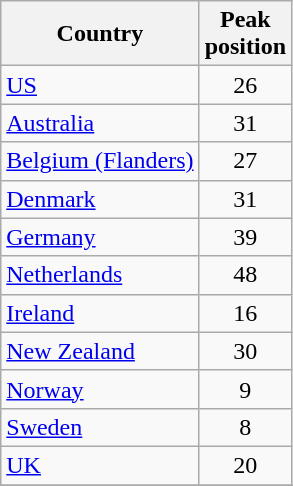<table class="wikitable sortable">
<tr>
<th>Country</th>
<th>Peak<br>position</th>
</tr>
<tr>
<td><a href='#'>US</a></td>
<td align="center">26</td>
</tr>
<tr>
<td><a href='#'>Australia</a></td>
<td align="center">31</td>
</tr>
<tr>
<td><a href='#'>Belgium (Flanders)</a></td>
<td align="center">27</td>
</tr>
<tr>
<td><a href='#'>Denmark</a></td>
<td align="center">31</td>
</tr>
<tr>
<td><a href='#'>Germany</a></td>
<td align="center">39</td>
</tr>
<tr>
<td><a href='#'>Netherlands</a></td>
<td align="center">48</td>
</tr>
<tr>
<td><a href='#'>Ireland</a></td>
<td align="center">16</td>
</tr>
<tr>
<td><a href='#'>New Zealand</a></td>
<td align="center">30</td>
</tr>
<tr>
<td><a href='#'>Norway</a></td>
<td align="center">9</td>
</tr>
<tr>
<td><a href='#'>Sweden</a></td>
<td align="center">8</td>
</tr>
<tr>
<td><a href='#'>UK</a></td>
<td align="center">20</td>
</tr>
<tr>
</tr>
</table>
